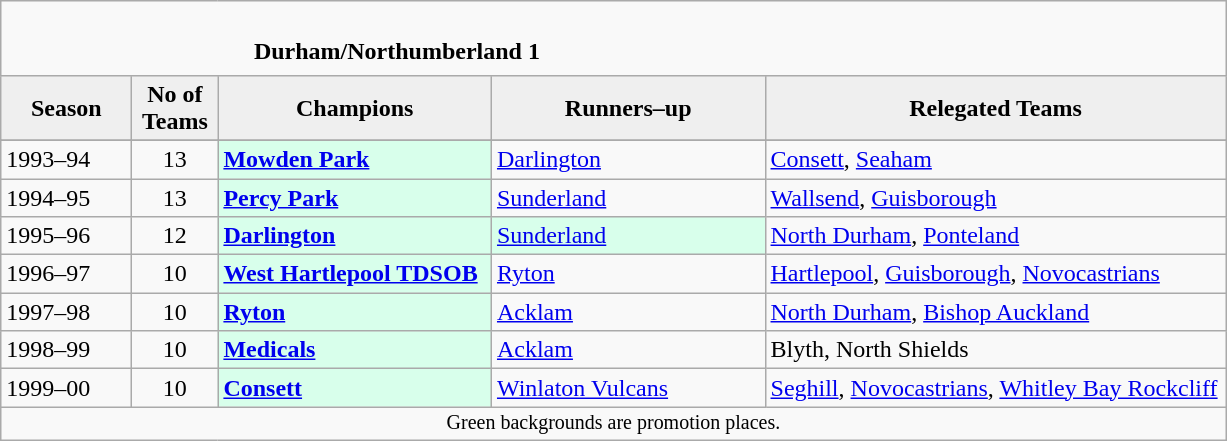<table class="wikitable" style="text-align: left;">
<tr>
<td colspan="11" cellpadding="0" cellspacing="0"><br><table border="0" style="width:100%;" cellpadding="0" cellspacing="0">
<tr>
<td style="width:20%; border:0;"></td>
<td style="border:0;"><strong>Durham/Northumberland 1</strong></td>
<td style="width:20%; border:0;"></td>
</tr>
</table>
</td>
</tr>
<tr>
<th style="background:#efefef; width:80px;">Season</th>
<th style="background:#efefef; width:50px;">No of Teams</th>
<th style="background:#efefef; width:175px;">Champions</th>
<th style="background:#efefef; width:175px;">Runners–up</th>
<th style="background:#efefef; width:300px;">Relegated Teams</th>
</tr>
<tr align=left>
</tr>
<tr>
<td>1993–94</td>
<td style="text-align: center;">13</td>
<td style="background:#d8ffeb;"><strong><a href='#'>Mowden Park</a></strong></td>
<td><a href='#'>Darlington</a></td>
<td><a href='#'>Consett</a>, <a href='#'>Seaham</a></td>
</tr>
<tr>
<td>1994–95</td>
<td style="text-align: center;">13</td>
<td style="background:#d8ffeb;"><strong><a href='#'>Percy Park</a></strong></td>
<td><a href='#'>Sunderland</a></td>
<td><a href='#'>Wallsend</a>, <a href='#'>Guisborough</a></td>
</tr>
<tr>
<td>1995–96</td>
<td style="text-align: center;">12</td>
<td style="background:#d8ffeb;"><strong><a href='#'>Darlington</a></strong></td>
<td style="background:#d8ffeb;"><a href='#'>Sunderland</a></td>
<td><a href='#'>North Durham</a>, <a href='#'>Ponteland</a></td>
</tr>
<tr>
<td>1996–97</td>
<td style="text-align: center;">10</td>
<td style="background:#d8ffeb;"><strong><a href='#'>West Hartlepool TDSOB</a></strong></td>
<td><a href='#'>Ryton</a></td>
<td><a href='#'>Hartlepool</a>, <a href='#'>Guisborough</a>, <a href='#'>Novocastrians</a></td>
</tr>
<tr>
<td>1997–98</td>
<td style="text-align: center;">10</td>
<td style="background:#d8ffeb;"><strong><a href='#'>Ryton</a></strong></td>
<td><a href='#'>Acklam</a></td>
<td><a href='#'>North Durham</a>, <a href='#'>Bishop Auckland</a></td>
</tr>
<tr>
<td>1998–99</td>
<td style="text-align: center;">10</td>
<td style="background:#d8ffeb;"><strong><a href='#'>Medicals</a></strong></td>
<td><a href='#'>Acklam</a></td>
<td>Blyth, North Shields</td>
</tr>
<tr>
<td>1999–00</td>
<td style="text-align: center;">10</td>
<td style="background:#d8ffeb;"><strong><a href='#'>Consett</a></strong></td>
<td><a href='#'>Winlaton Vulcans</a></td>
<td><a href='#'>Seghill</a>, <a href='#'>Novocastrians</a>, <a href='#'>Whitley Bay Rockcliff</a></td>
</tr>
<tr>
<td colspan="15"  style="border:0; font-size:smaller; text-align:center;">Green backgrounds are promotion places.</td>
</tr>
</table>
